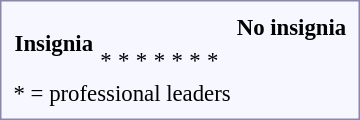<table style="border:1px solid #8888aa; background-color:#f7f8ff; padding:5px; font-size:95%; margin: 0px 12px 12px 0px;">
<tr style="text-align:center;">
<td rowspan=2><strong>Insignia</strong></td>
<td></td>
<td></td>
<td></td>
<td></td>
<td></td>
<td></td>
<td></td>
<td></td>
<td></td>
<td><strong>No insignia</strong></td>
</tr>
<tr style="text-align:center;">
<td>*</td>
<td>*</td>
<td>*</td>
<td>*</td>
<td>*</td>
<td>*</td>
<td>*</td>
<td></td>
<td></td>
<td></td>
</tr>
<tr style="text-align:center;">
<td colspan=10>* = professional leaders</td>
</tr>
</table>
